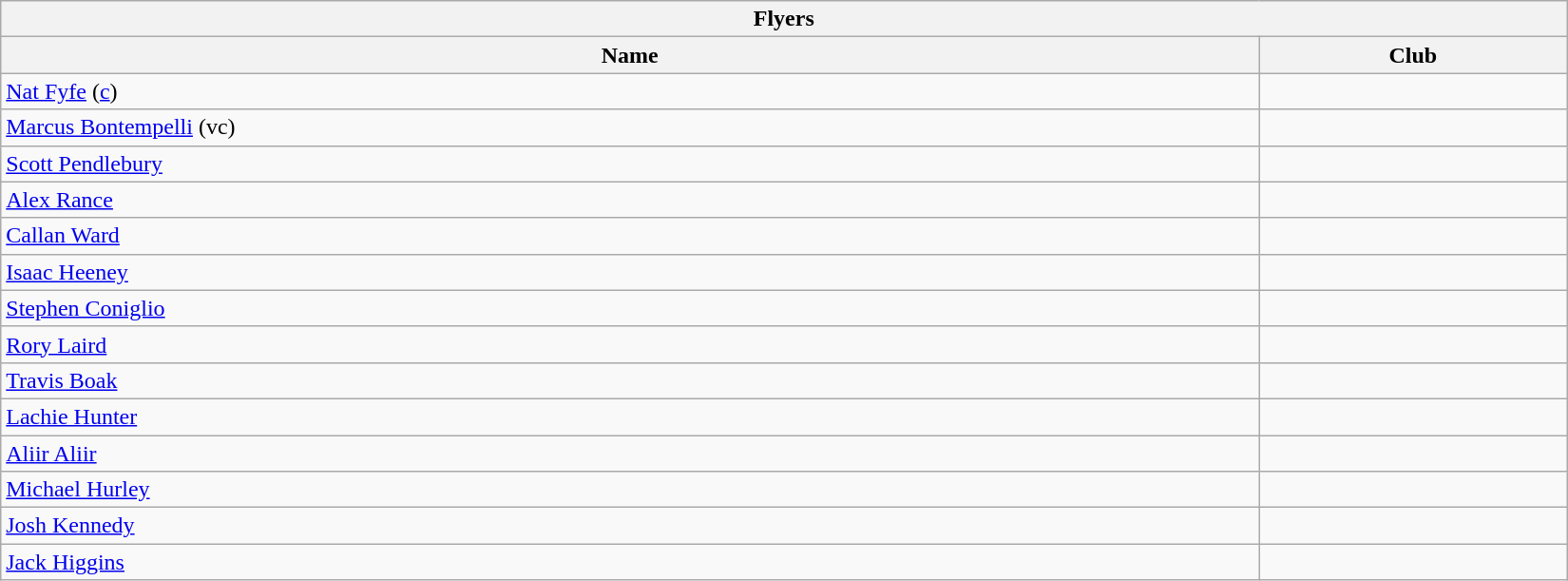<table align="center" class="wikitable" style="width:87%;">
<tr>
<th colspan="2"> <strong>Flyers</strong></th>
</tr>
<tr>
<th>Name</th>
<th>Club</th>
</tr>
<tr>
<td><a href='#'>Nat Fyfe</a> (<a href='#'>c</a>)</td>
<td></td>
</tr>
<tr>
<td><a href='#'>Marcus Bontempelli</a> (vc)</td>
<td></td>
</tr>
<tr>
<td><a href='#'>Scott Pendlebury</a></td>
<td></td>
</tr>
<tr>
<td><a href='#'>Alex Rance</a></td>
<td></td>
</tr>
<tr>
<td><a href='#'>Callan Ward</a></td>
<td></td>
</tr>
<tr>
<td><a href='#'>Isaac Heeney</a></td>
<td></td>
</tr>
<tr>
<td><a href='#'>Stephen Coniglio</a></td>
<td></td>
</tr>
<tr>
<td><a href='#'>Rory Laird</a></td>
<td></td>
</tr>
<tr>
<td><a href='#'>Travis Boak</a></td>
<td></td>
</tr>
<tr>
<td><a href='#'>Lachie Hunter</a></td>
<td></td>
</tr>
<tr>
<td><a href='#'>Aliir Aliir</a></td>
<td></td>
</tr>
<tr>
<td><a href='#'>Michael Hurley</a></td>
<td></td>
</tr>
<tr>
<td><a href='#'>Josh Kennedy</a></td>
<td></td>
</tr>
<tr>
<td><a href='#'>Jack Higgins</a></td>
<td></td>
</tr>
</table>
